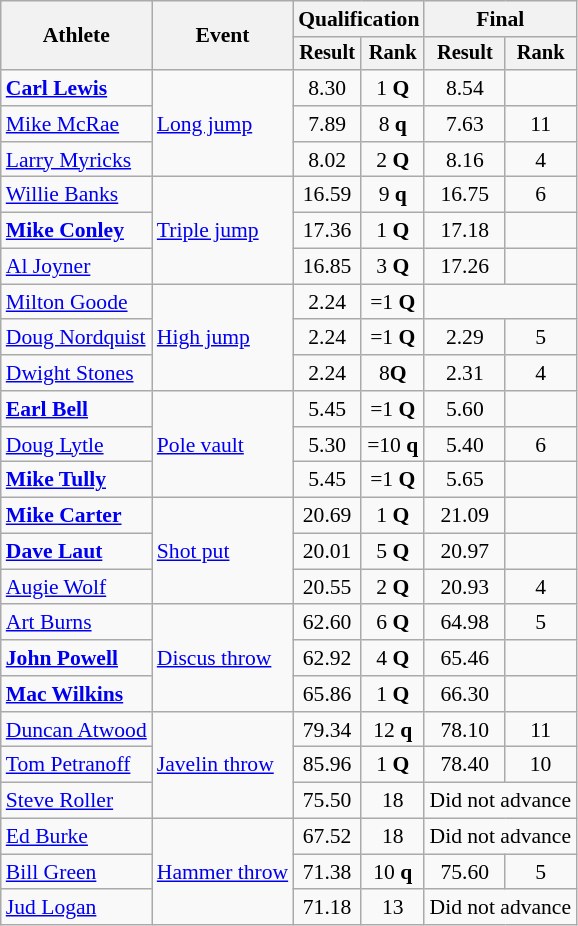<table class=wikitable style=font-size:90%;text-align:center>
<tr>
<th rowspan=2>Athlete</th>
<th rowspan=2>Event</th>
<th colspan=2>Qualification</th>
<th colspan=2>Final</th>
</tr>
<tr style=font-size:95%>
<th>Result</th>
<th>Rank</th>
<th>Result</th>
<th>Rank</th>
</tr>
<tr>
<td align=left><strong><a href='#'>Carl Lewis</a></strong></td>
<td align=left rowspan=3><a href='#'>Long jump</a></td>
<td>8.30</td>
<td>1 <strong>Q</strong></td>
<td>8.54</td>
<td></td>
</tr>
<tr>
<td align=left><a href='#'>Mike McRae</a></td>
<td>7.89</td>
<td>8 <strong>q</strong></td>
<td>7.63</td>
<td>11</td>
</tr>
<tr>
<td align=left><a href='#'>Larry Myricks</a></td>
<td>8.02</td>
<td>2 <strong>Q</strong></td>
<td>8.16</td>
<td>4</td>
</tr>
<tr>
<td align=left><a href='#'>Willie Banks</a></td>
<td align=left rowspan=3><a href='#'>Triple jump</a></td>
<td>16.59</td>
<td>9 <strong>q</strong></td>
<td>16.75</td>
<td>6</td>
</tr>
<tr>
<td align=left><strong><a href='#'>Mike Conley</a></strong></td>
<td>17.36</td>
<td>1 <strong>Q</strong></td>
<td>17.18</td>
<td></td>
</tr>
<tr>
<td align=left><a href='#'>Al Joyner</a></td>
<td>16.85</td>
<td>3 <strong>Q</strong></td>
<td>17.26</td>
<td></td>
</tr>
<tr>
<td align=left><a href='#'>Milton Goode</a></td>
<td align=left rowspan=3><a href='#'>High jump</a></td>
<td>2.24</td>
<td>=1 <strong>Q</strong></td>
<td colspan=2></td>
</tr>
<tr>
<td align=left><a href='#'>Doug Nordquist</a></td>
<td>2.24</td>
<td>=1 <strong>Q</strong></td>
<td>2.29</td>
<td>5</td>
</tr>
<tr>
<td align=left><a href='#'>Dwight Stones</a></td>
<td>2.24</td>
<td>8<strong>Q</strong></td>
<td>2.31</td>
<td>4</td>
</tr>
<tr>
<td align=left><strong><a href='#'>Earl Bell</a></strong></td>
<td align=left rowspan=3><a href='#'>Pole vault</a></td>
<td>5.45</td>
<td>=1 <strong>Q</strong></td>
<td>5.60</td>
<td></td>
</tr>
<tr>
<td align=left><a href='#'>Doug Lytle</a></td>
<td>5.30</td>
<td>=10 <strong>q</strong></td>
<td>5.40</td>
<td>6</td>
</tr>
<tr>
<td align=left><strong><a href='#'>Mike Tully</a></strong></td>
<td>5.45</td>
<td>=1 <strong>Q</strong></td>
<td>5.65</td>
<td></td>
</tr>
<tr>
<td align=left><strong><a href='#'>Mike Carter</a></strong></td>
<td align=left rowspan=3><a href='#'>Shot put</a></td>
<td>20.69</td>
<td>1 <strong>Q</strong></td>
<td>21.09</td>
<td></td>
</tr>
<tr>
<td align=left><strong><a href='#'>Dave Laut</a></strong></td>
<td>20.01</td>
<td>5 <strong>Q</strong></td>
<td>20.97</td>
<td></td>
</tr>
<tr>
<td align=left><a href='#'>Augie Wolf</a></td>
<td>20.55</td>
<td>2 <strong>Q</strong></td>
<td>20.93</td>
<td>4</td>
</tr>
<tr>
<td align=left><a href='#'>Art Burns</a></td>
<td align=left rowspan=3><a href='#'>Discus throw</a></td>
<td>62.60</td>
<td>6 <strong>Q</strong></td>
<td>64.98</td>
<td>5</td>
</tr>
<tr>
<td align=left><strong><a href='#'>John Powell</a></strong></td>
<td>62.92</td>
<td>4 <strong>Q</strong></td>
<td>65.46</td>
<td></td>
</tr>
<tr>
<td align=left><strong><a href='#'>Mac Wilkins</a></strong></td>
<td>65.86</td>
<td>1 <strong>Q</strong></td>
<td>66.30</td>
<td></td>
</tr>
<tr>
<td align=left><a href='#'>Duncan Atwood</a></td>
<td align=left rowspan=3><a href='#'>Javelin throw</a></td>
<td>79.34</td>
<td>12 <strong>q</strong></td>
<td>78.10</td>
<td>11</td>
</tr>
<tr>
<td align=left><a href='#'>Tom Petranoff</a></td>
<td>85.96</td>
<td>1 <strong>Q</strong></td>
<td>78.40</td>
<td>10</td>
</tr>
<tr>
<td align=left><a href='#'>Steve Roller</a></td>
<td>75.50</td>
<td>18</td>
<td colspan=2>Did not advance</td>
</tr>
<tr>
<td align=left><a href='#'>Ed Burke</a></td>
<td align=left rowspan=3><a href='#'>Hammer throw</a></td>
<td>67.52</td>
<td>18</td>
<td colspan=2>Did not advance</td>
</tr>
<tr>
<td align=left><a href='#'>Bill Green</a></td>
<td>71.38</td>
<td>10 <strong>q</strong></td>
<td>75.60</td>
<td>5</td>
</tr>
<tr>
<td align=left><a href='#'>Jud Logan</a></td>
<td>71.18</td>
<td>13</td>
<td colspan=2>Did not advance</td>
</tr>
</table>
